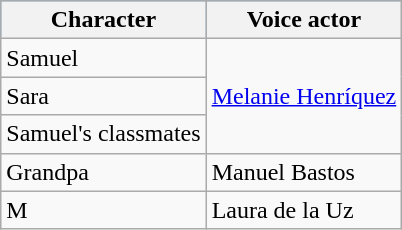<table class="wikitable sortable">
<tr bgcolor="#39acff">
<th>Character</th>
<th>Voice actor</th>
</tr>
<tr>
<td>Samuel</td>
<td rowspan="3"><a href='#'>Melanie Henríquez</a></td>
</tr>
<tr>
<td>Sara</td>
</tr>
<tr>
<td>Samuel's classmates</td>
</tr>
<tr>
<td>Grandpa</td>
<td>Manuel Bastos</td>
</tr>
<tr>
<td>M</td>
<td>Laura de la Uz</td>
</tr>
</table>
